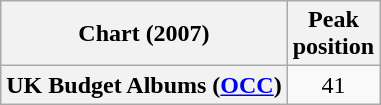<table class="wikitable plainrowheaders" style="text-align:center">
<tr>
<th scope="col">Chart (2007)</th>
<th scope="col">Peak<br>position</th>
</tr>
<tr>
<th scope="row">UK Budget Albums (<a href='#'>OCC</a>)</th>
<td>41</td>
</tr>
</table>
